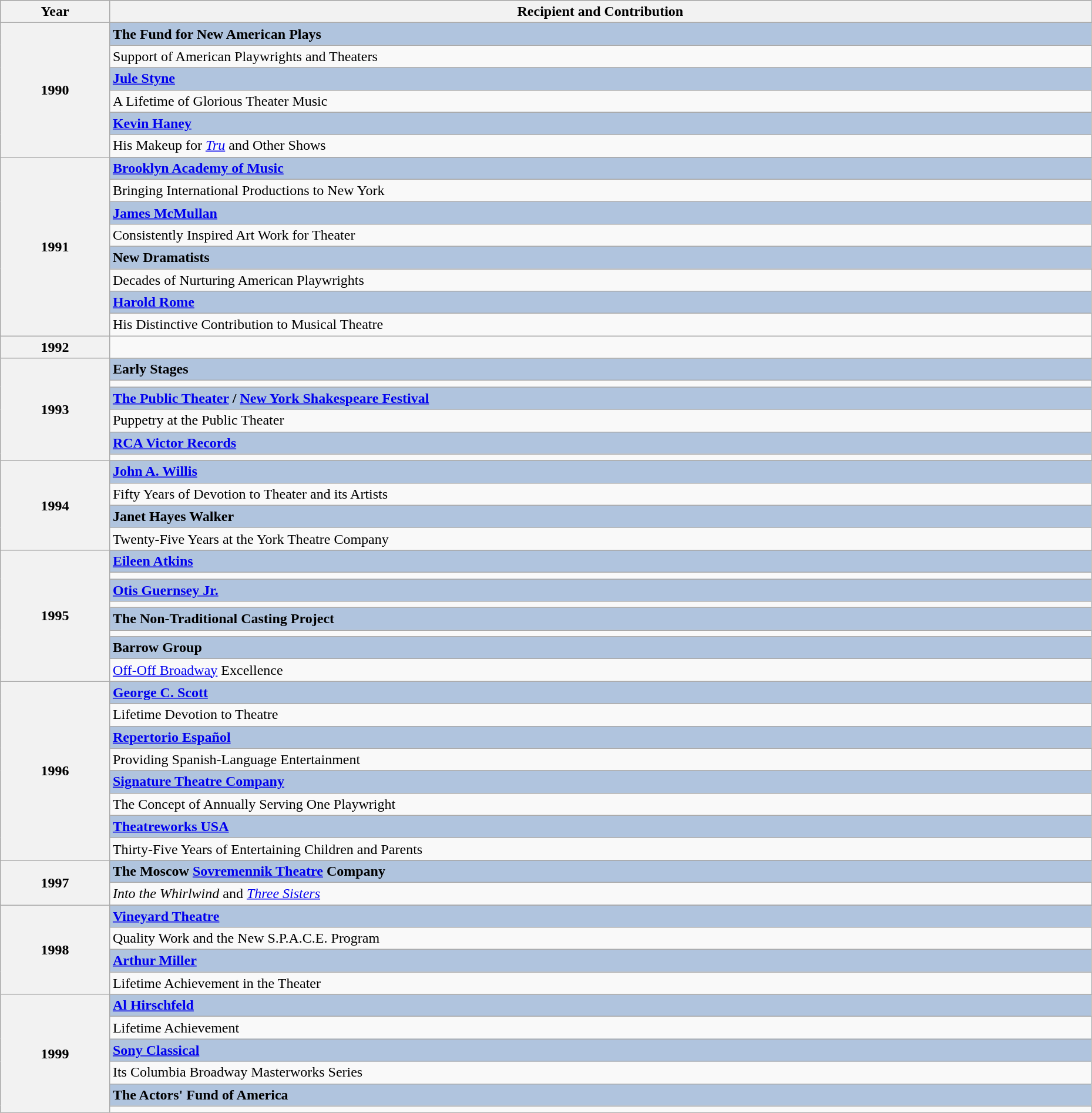<table class="wikitable" style="width:98%;">
<tr style="background:#bebebe;">
<th style="width:10%;">Year</th>
<th style="width:90%;">Recipient and Contribution</th>
</tr>
<tr>
<th rowspan="7">1990</th>
</tr>
<tr style="background:#B0C4DE">
<td><strong>The Fund for New American Plays</strong></td>
</tr>
<tr>
<td>Support of American Playwrights and Theaters</td>
</tr>
<tr style="background:#B0C4DE">
<td><strong><a href='#'>Jule Styne</a></strong></td>
</tr>
<tr>
<td>A Lifetime of Glorious Theater Music</td>
</tr>
<tr style="background:#B0C4DE">
<td><strong><a href='#'>Kevin Haney</a></strong></td>
</tr>
<tr>
<td>His Makeup for <em><a href='#'>Tru</a></em> and Other Shows</td>
</tr>
<tr>
<th rowspan="9">1991</th>
</tr>
<tr style="background:#B0C4DE">
<td><strong><a href='#'>Brooklyn Academy of Music</a></strong></td>
</tr>
<tr>
<td>Bringing International Productions to New York</td>
</tr>
<tr style="background:#B0C4DE">
<td><strong><a href='#'>James McMullan</a></strong></td>
</tr>
<tr>
<td>Consistently Inspired Art Work for Theater</td>
</tr>
<tr style="background:#B0C4DE">
<td><strong>New Dramatists</strong></td>
</tr>
<tr>
<td>Decades of Nurturing American Playwrights</td>
</tr>
<tr style="background:#B0C4DE">
<td><strong><a href='#'>Harold Rome</a></strong></td>
</tr>
<tr>
<td>His Distinctive Contribution to Musical Theatre</td>
</tr>
<tr>
<th>1992</th>
<td></td>
</tr>
<tr>
<th rowspan="7">1993</th>
</tr>
<tr style="background:#B0C4DE">
<td><strong>Early Stages</strong></td>
</tr>
<tr>
<td></td>
</tr>
<tr style="background:#B0C4DE">
<td><strong><a href='#'>The Public Theater</a> / <a href='#'>New York Shakespeare Festival</a></strong></td>
</tr>
<tr>
<td>Puppetry at the Public Theater</td>
</tr>
<tr style="background:#B0C4DE">
<td><strong><a href='#'>RCA Victor Records</a></strong></td>
</tr>
<tr>
<td></td>
</tr>
<tr>
<th rowspan="5">1994</th>
</tr>
<tr style="background:#B0C4DE">
<td><strong><a href='#'>John A. Willis</a></strong></td>
</tr>
<tr>
<td>Fifty Years of Devotion to Theater and its Artists</td>
</tr>
<tr style="background:#B0C4DE">
<td><strong>Janet Hayes Walker</strong></td>
</tr>
<tr>
<td>Twenty-Five Years at the York Theatre Company</td>
</tr>
<tr>
<th rowspan="9">1995</th>
</tr>
<tr style="background:#B0C4DE">
<td><strong><a href='#'>Eileen Atkins</a></strong></td>
</tr>
<tr>
<td></td>
</tr>
<tr style="background:#B0C4DE">
<td><strong><a href='#'>Otis Guernsey Jr.</a></strong></td>
</tr>
<tr>
<td></td>
</tr>
<tr style="background:#B0C4DE">
<td><strong>The Non-Traditional Casting Project</strong></td>
</tr>
<tr>
<td></td>
</tr>
<tr style="background:#B0C4DE">
<td><strong>Barrow Group</strong></td>
</tr>
<tr>
<td><a href='#'>Off-Off Broadway</a> Excellence</td>
</tr>
<tr>
<th rowspan="9">1996</th>
</tr>
<tr style="background:#B0C4DE">
<td><strong><a href='#'>George C. Scott</a></strong></td>
</tr>
<tr>
<td>Lifetime Devotion to Theatre</td>
</tr>
<tr style="background:#B0C4DE">
<td><strong><a href='#'>Repertorio Español</a></strong></td>
</tr>
<tr>
<td>Providing Spanish-Language Entertainment</td>
</tr>
<tr style="background:#B0C4DE">
<td><strong><a href='#'>Signature Theatre Company</a></strong></td>
</tr>
<tr>
<td>The Concept of Annually Serving One Playwright</td>
</tr>
<tr style="background:#B0C4DE">
<td><strong><a href='#'>Theatreworks USA</a></strong></td>
</tr>
<tr>
<td>Thirty-Five Years of Entertaining Children and Parents</td>
</tr>
<tr>
<th rowspan="3">1997</th>
</tr>
<tr style="background:#B0C4DE">
<td><strong>The Moscow <a href='#'>Sovremennik Theatre</a> Company</strong></td>
</tr>
<tr>
<td><em>Into the Whirlwind</em> and <em><a href='#'>Three Sisters</a></em></td>
</tr>
<tr>
<th rowspan="5">1998</th>
</tr>
<tr style="background:#B0C4DE">
<td><strong><a href='#'>Vineyard Theatre</a></strong></td>
</tr>
<tr>
<td>Quality Work and the New S.P.A.C.E. Program</td>
</tr>
<tr style="background:#B0C4DE">
<td><strong><a href='#'>Arthur Miller</a></strong></td>
</tr>
<tr>
<td>Lifetime Achievement in the Theater</td>
</tr>
<tr>
<th rowspan="7">1999</th>
</tr>
<tr style="background:#B0C4DE">
<td><strong><a href='#'>Al Hirschfeld</a></strong></td>
</tr>
<tr>
<td>Lifetime Achievement</td>
</tr>
<tr style="background:#B0C4DE">
<td><strong><a href='#'>Sony Classical</a></strong></td>
</tr>
<tr>
<td>Its Columbia Broadway Masterworks Series</td>
</tr>
<tr style="background:#B0C4DE">
<td><strong>The Actors' Fund of America</strong></td>
</tr>
<tr>
<td></td>
</tr>
</table>
